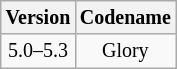<table class="wikitable" style="font-size: smaller; text-align: center;">
<tr>
<th>Version</th>
<th>Codename</th>
</tr>
<tr>
<td>5.0–5.3</td>
<td>Glory</td>
</tr>
</table>
